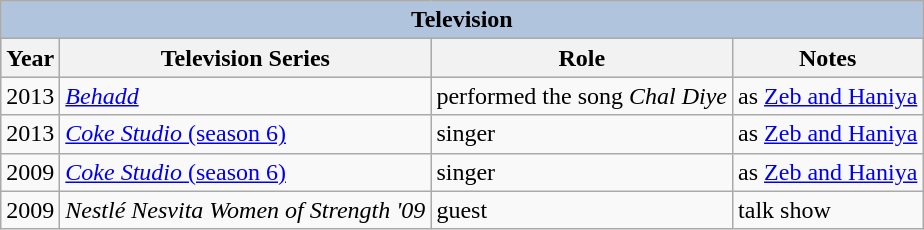<table class="wikitable">
<tr style="background:#ccc; text-align:center;">
<th colspan="4" style="background: LightSteelBlue;">Television</th>
</tr>
<tr style="background:#ccc; text-align:center;">
<th>Year</th>
<th>Television Series</th>
<th>Role</th>
<th>Notes</th>
</tr>
<tr>
<td>2013</td>
<td><em><a href='#'>Behadd</a></em></td>
<td>performed the song <em>Chal Diye</em></td>
<td>as <a href='#'>Zeb and Haniya</a></td>
</tr>
<tr>
<td>2013</td>
<td><a href='#'><em>Coke Studio</em> (season 6)</a></td>
<td>singer</td>
<td>as <a href='#'>Zeb and Haniya</a></td>
</tr>
<tr>
<td>2009</td>
<td><a href='#'><em>Coke Studio</em> (season 6)</a></td>
<td>singer</td>
<td>as <a href='#'>Zeb and Haniya</a></td>
</tr>
<tr>
<td>2009</td>
<td><em>Nestlé Nesvita Women of Strength '09</em></td>
<td>guest</td>
<td>talk show</td>
</tr>
</table>
